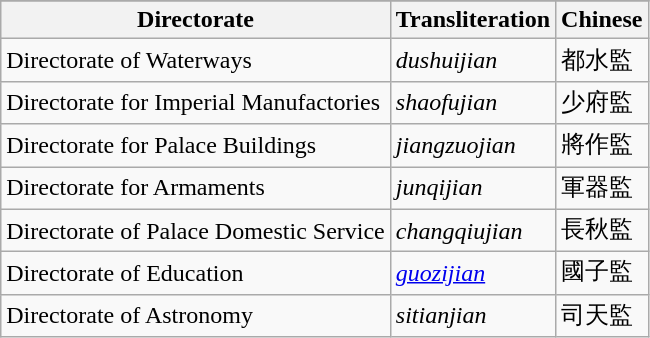<table class="wikitable">
<tr style="background:#CCCC;">
</tr>
<tr>
<th>Directorate</th>
<th>Transliteration</th>
<th>Chinese</th>
</tr>
<tr>
<td>Directorate of Waterways</td>
<td><em>dushuijian</em></td>
<td>都水監</td>
</tr>
<tr>
<td>Directorate for Imperial Manufactories</td>
<td><em>shaofujian</em></td>
<td>少府監</td>
</tr>
<tr>
<td>Directorate for Palace Buildings</td>
<td><em>jiangzuojian</em></td>
<td>將作監</td>
</tr>
<tr>
<td>Directorate for Armaments</td>
<td><em>junqijian</em></td>
<td>軍器監</td>
</tr>
<tr>
<td>Directorate of Palace Domestic Service</td>
<td><em>changqiujian</em></td>
<td>長秋監</td>
</tr>
<tr>
<td>Directorate of Education</td>
<td><em><a href='#'>guozijian</a></em></td>
<td>國子監</td>
</tr>
<tr>
<td>Directorate of Astronomy</td>
<td><em>sitianjian</em></td>
<td>司天監</td>
</tr>
</table>
